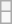<table class="wikitable collapsible collapsed">
<tr>
<th></th>
</tr>
<tr>
<td></td>
</tr>
</table>
